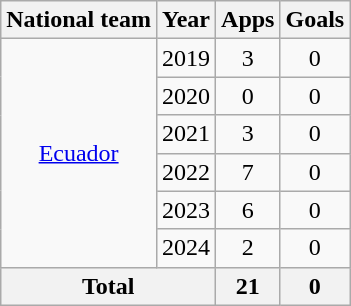<table class="wikitable" style="text-align: center;">
<tr>
<th>National team</th>
<th>Year</th>
<th>Apps</th>
<th>Goals</th>
</tr>
<tr>
<td rowspan="6"><a href='#'>Ecuador</a></td>
<td>2019</td>
<td>3</td>
<td>0</td>
</tr>
<tr>
<td>2020</td>
<td>0</td>
<td>0</td>
</tr>
<tr>
<td>2021</td>
<td>3</td>
<td>0</td>
</tr>
<tr>
<td>2022</td>
<td>7</td>
<td>0</td>
</tr>
<tr>
<td>2023</td>
<td>6</td>
<td>0</td>
</tr>
<tr>
<td>2024</td>
<td>2</td>
<td>0</td>
</tr>
<tr>
<th colspan="2">Total</th>
<th>21</th>
<th>0</th>
</tr>
</table>
